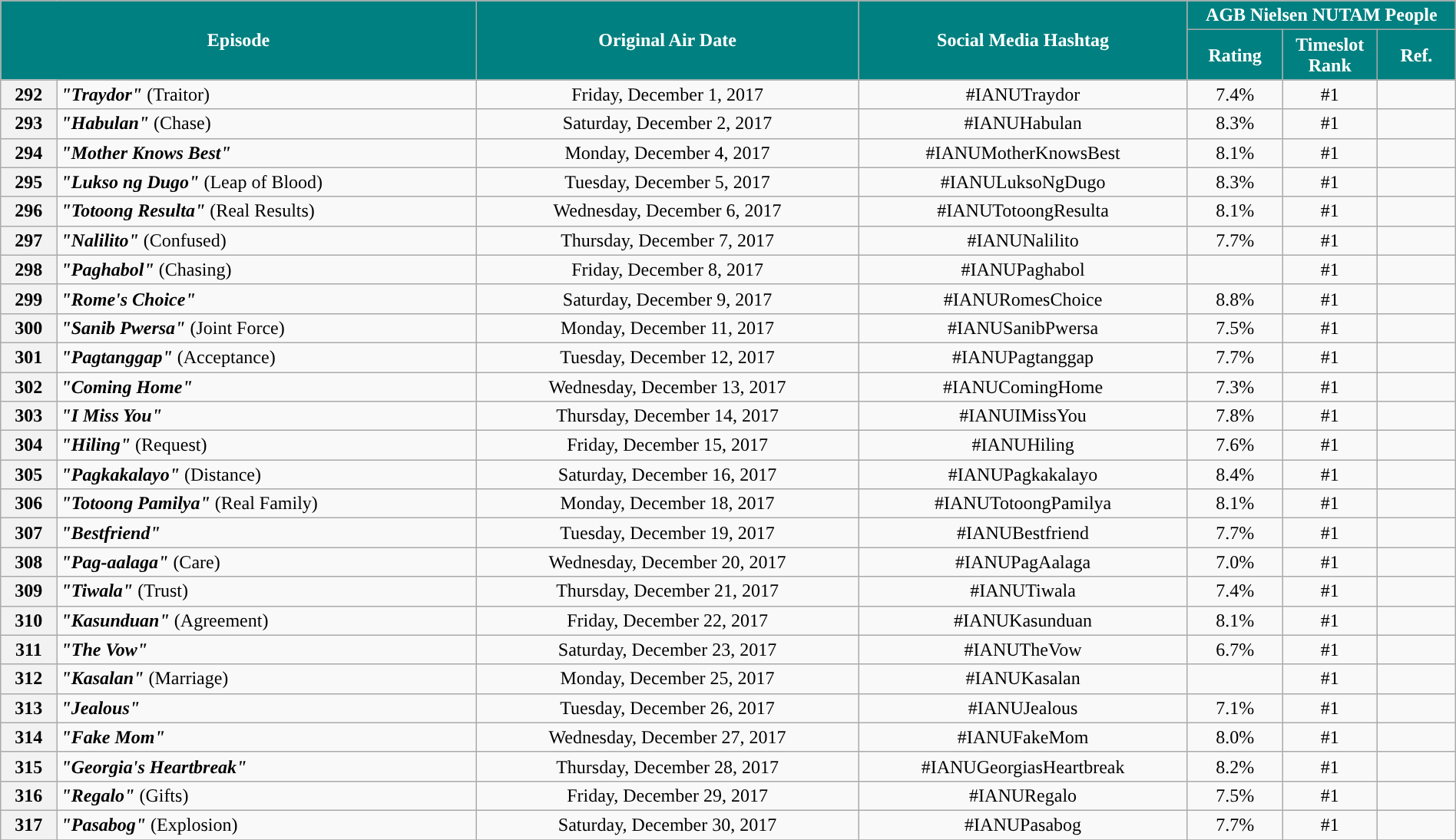<table class="wikitable" style="text-align:center; font-size:100%; line-height:18px;"  width="100%">
<tr>
<th colspan="2" rowspan="2" style="background-color:#008080; color:#ffffff;">Episode</th>
<th style="background:#008080; color:white" rowspan="2">Original Air Date</th>
<th style="background:#008080; color:white" rowspan="2">Social Media Hashtag</th>
<th style="background-color:#008080; color:#ffffff;" colspan="3">AGB Nielsen NUTAM People</th>
</tr>
<tr>
<th style="background-color:#008080; width:75px; color:#ffffff;">Rating</th>
<th style="background-color:#008080; width:75px; color:#ffffff;">Timeslot<br>Rank</th>
<th style="background-color:#008080; color:#ffffff;">Ref.</th>
</tr>
<tr>
<th>292</th>
<td style="text-align: left;"><strong><em>"Traydor"</em></strong> (Traitor)</td>
<td>Friday, December 1, 2017</td>
<td>#IANUTraydor</td>
<td>7.4%</td>
<td>#1</td>
<td></td>
</tr>
<tr>
<th>293</th>
<td style="text-align: left;"><strong><em>"Habulan"</em></strong> (Chase)</td>
<td>Saturday, December 2, 2017</td>
<td>#IANUHabulan</td>
<td>8.3%</td>
<td>#1</td>
<td></td>
</tr>
<tr>
<th>294</th>
<td style="text-align: left;"><strong><em>"Mother Knows Best"</em></strong></td>
<td>Monday, December 4, 2017</td>
<td>#IANUMotherKnowsBest</td>
<td>8.1%</td>
<td>#1</td>
<td></td>
</tr>
<tr>
<th>295</th>
<td style="text-align: left;"><strong><em>"Lukso ng Dugo"</em></strong> (Leap of Blood)</td>
<td>Tuesday, December 5, 2017</td>
<td>#IANULuksoNgDugo</td>
<td>8.3%</td>
<td>#1</td>
<td></td>
</tr>
<tr>
<th>296</th>
<td style="text-align: left;"><strong><em>"Totoong Resulta"</em></strong> (Real Results)</td>
<td>Wednesday, December 6, 2017</td>
<td>#IANUTotoongResulta</td>
<td>8.1%</td>
<td>#1</td>
<td></td>
</tr>
<tr>
<th>297</th>
<td style="text-align: left;"><strong><em>"Nalilito"</em></strong> (Confused)</td>
<td>Thursday, December 7, 2017</td>
<td>#IANUNalilito</td>
<td>7.7%</td>
<td>#1</td>
<td></td>
</tr>
<tr>
<th>298</th>
<td style="text-align: left;"><strong><em>"Paghabol"</em></strong> (Chasing)</td>
<td>Friday, December 8, 2017</td>
<td>#IANUPaghabol</td>
<td></td>
<td>#1</td>
<td></td>
</tr>
<tr>
<th>299</th>
<td style="text-align: left;"><strong><em>"Rome's Choice"</em></strong></td>
<td>Saturday, December 9, 2017</td>
<td>#IANURomesChoice</td>
<td>8.8%</td>
<td>#1</td>
<td></td>
</tr>
<tr>
<th>300</th>
<td style="text-align: left;"><strong><em>"Sanib Pwersa"</em></strong> (Joint Force)</td>
<td>Monday, December 11, 2017</td>
<td>#IANUSanibPwersa</td>
<td>7.5%</td>
<td>#1</td>
<td></td>
</tr>
<tr>
<th>301</th>
<td style="text-align: left;"><strong><em>"Pagtanggap"</em></strong> (Acceptance)</td>
<td>Tuesday, December 12, 2017</td>
<td>#IANUPagtanggap</td>
<td>7.7%</td>
<td>#1</td>
<td></td>
</tr>
<tr>
<th>302</th>
<td style="text-align: left;"><strong><em>"Coming Home"</em></strong></td>
<td>Wednesday, December 13, 2017</td>
<td>#IANUComingHome</td>
<td>7.3%</td>
<td>#1</td>
<td></td>
</tr>
<tr>
<th>303</th>
<td style="text-align: left;"><strong><em>"I Miss You"</em></strong></td>
<td>Thursday, December 14, 2017</td>
<td>#IANUIMissYou</td>
<td>7.8%</td>
<td>#1</td>
<td></td>
</tr>
<tr>
<th>304</th>
<td style="text-align: left;"><strong><em>"Hiling"</em></strong> (Request)</td>
<td>Friday, December 15, 2017</td>
<td>#IANUHiling</td>
<td>7.6%</td>
<td>#1</td>
<td></td>
</tr>
<tr>
<th>305</th>
<td style="text-align: left;"><strong><em>"Pagkakalayo"</em></strong> (Distance)</td>
<td>Saturday, December 16, 2017</td>
<td>#IANUPagkakalayo</td>
<td>8.4%</td>
<td>#1</td>
<td></td>
</tr>
<tr>
<th>306</th>
<td style="text-align: left;"><strong><em>"Totoong Pamilya"</em></strong> (Real Family)</td>
<td>Monday, December 18, 2017</td>
<td>#IANUTotoongPamilya</td>
<td>8.1%</td>
<td>#1</td>
<td></td>
</tr>
<tr>
<th>307</th>
<td style="text-align: left;"><strong><em>"Bestfriend"</em></strong></td>
<td>Tuesday, December 19, 2017</td>
<td>#IANUBestfriend</td>
<td>7.7%</td>
<td>#1</td>
<td></td>
</tr>
<tr>
<th>308</th>
<td style="text-align: left;"><strong><em>"Pag-aalaga"</em></strong> (Care)</td>
<td>Wednesday, December 20, 2017</td>
<td>#IANUPagAalaga</td>
<td>7.0%</td>
<td>#1</td>
<td></td>
</tr>
<tr>
<th>309</th>
<td style="text-align: left;"><strong><em>"Tiwala"</em></strong> (Trust)</td>
<td>Thursday, December 21, 2017</td>
<td>#IANUTiwala</td>
<td>7.4%</td>
<td>#1</td>
<td></td>
</tr>
<tr>
<th>310</th>
<td style="text-align: left;"><strong><em>"Kasunduan"</em></strong> (Agreement)</td>
<td>Friday, December 22, 2017</td>
<td>#IANUKasunduan</td>
<td>8.1%</td>
<td>#1</td>
<td></td>
</tr>
<tr>
<th>311</th>
<td style="text-align: left;"><strong><em>"The Vow"</em></strong></td>
<td>Saturday, December 23, 2017</td>
<td>#IANUTheVow</td>
<td>6.7%</td>
<td>#1</td>
<td></td>
</tr>
<tr>
<th>312</th>
<td style="text-align: left;"><strong><em>"Kasalan"</em></strong> (Marriage)</td>
<td>Monday, December 25, 2017</td>
<td>#IANUKasalan</td>
<td></td>
<td>#1</td>
<td></td>
</tr>
<tr>
<th>313</th>
<td style="text-align: left;"><strong><em>"Jealous"</em></strong></td>
<td>Tuesday, December 26, 2017</td>
<td>#IANUJealous</td>
<td>7.1%</td>
<td>#1</td>
<td></td>
</tr>
<tr>
<th>314</th>
<td style="text-align: left;"><strong><em>"Fake Mom"</em></strong></td>
<td>Wednesday, December 27, 2017</td>
<td>#IANUFakeMom</td>
<td>8.0%</td>
<td>#1</td>
<td></td>
</tr>
<tr>
<th>315</th>
<td style="text-align: left;"><strong><em>"Georgia's Heartbreak"</em></strong></td>
<td>Thursday, December 28, 2017</td>
<td>#IANUGeorgiasHeartbreak</td>
<td>8.2%</td>
<td>#1</td>
<td></td>
</tr>
<tr>
<th>316</th>
<td style="text-align: left;"><strong><em>"Regalo"</em></strong> (Gifts)</td>
<td>Friday, December 29, 2017</td>
<td>#IANURegalo</td>
<td>7.5%</td>
<td>#1</td>
<td></td>
</tr>
<tr>
<th>317</th>
<td style="text-align: left;"><strong><em>"Pasabog"</em></strong> (Explosion)</td>
<td>Saturday, December 30, 2017</td>
<td>#IANUPasabog</td>
<td>7.7%</td>
<td>#1</td>
<td></td>
</tr>
<tr>
</tr>
</table>
